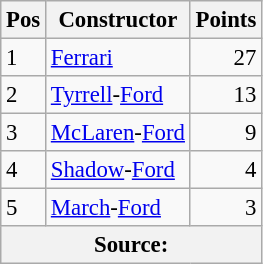<table class="wikitable" style="font-size: 95%;">
<tr>
<th>Pos</th>
<th>Constructor</th>
<th>Points</th>
</tr>
<tr>
<td>1</td>
<td> <a href='#'>Ferrari</a></td>
<td align="right">27</td>
</tr>
<tr>
<td>2</td>
<td> <a href='#'>Tyrrell</a>-<a href='#'>Ford</a></td>
<td align="right">13</td>
</tr>
<tr>
<td>3</td>
<td> <a href='#'>McLaren</a>-<a href='#'>Ford</a></td>
<td align="right">9</td>
</tr>
<tr>
<td>4</td>
<td> <a href='#'>Shadow</a>-<a href='#'>Ford</a></td>
<td align="right">4</td>
</tr>
<tr>
<td>5</td>
<td> <a href='#'>March</a>-<a href='#'>Ford</a></td>
<td align="right">3</td>
</tr>
<tr>
<th colspan=4>Source:</th>
</tr>
</table>
